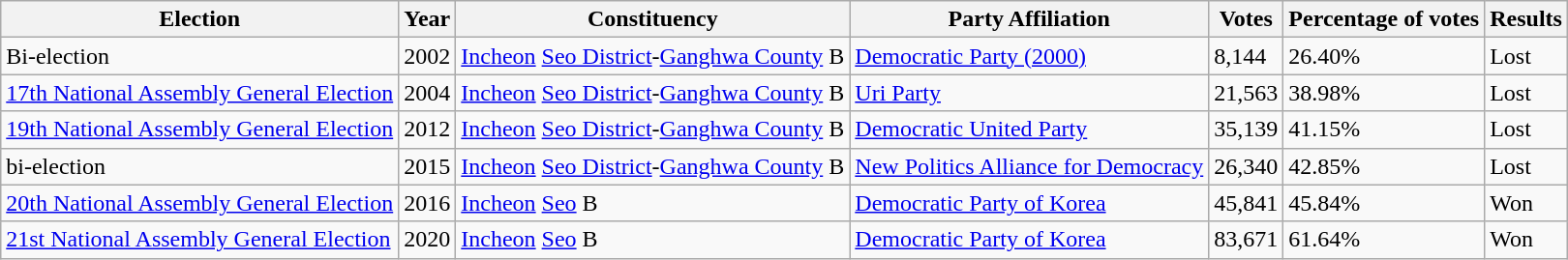<table class="wikitable">
<tr>
<th>Election</th>
<th>Year</th>
<th>Constituency</th>
<th>Party Affiliation</th>
<th>Votes</th>
<th>Percentage of votes</th>
<th>Results</th>
</tr>
<tr>
<td>Bi-election</td>
<td>2002</td>
<td><a href='#'>Incheon</a> <a href='#'>Seo District</a>-<a href='#'>Ganghwa County</a> B</td>
<td><a href='#'>Democratic Party (2000)</a></td>
<td>8,144</td>
<td>26.40%</td>
<td>Lost</td>
</tr>
<tr>
<td><a href='#'>17th National Assembly General Election</a></td>
<td>2004</td>
<td><a href='#'>Incheon</a> <a href='#'>Seo District</a>-<a href='#'>Ganghwa County</a> B</td>
<td><a href='#'>Uri Party</a></td>
<td>21,563</td>
<td>38.98%</td>
<td>Lost</td>
</tr>
<tr>
<td><a href='#'>19th National Assembly General Election</a></td>
<td>2012</td>
<td><a href='#'>Incheon</a> <a href='#'>Seo District</a>-<a href='#'>Ganghwa County</a> B</td>
<td><a href='#'>Democratic United Party</a></td>
<td>35,139</td>
<td>41.15%</td>
<td>Lost</td>
</tr>
<tr>
<td>bi-election</td>
<td>2015</td>
<td><a href='#'>Incheon</a> <a href='#'>Seo District</a>-<a href='#'>Ganghwa County</a> B</td>
<td><a href='#'>New Politics Alliance for Democracy</a></td>
<td>26,340</td>
<td>42.85%</td>
<td>Lost</td>
</tr>
<tr>
<td><a href='#'>20th National Assembly General Election</a></td>
<td>2016</td>
<td><a href='#'>Incheon</a> <a href='#'>Seo</a> B</td>
<td><a href='#'>Democratic Party of Korea</a></td>
<td>45,841</td>
<td>45.84%</td>
<td>Won</td>
</tr>
<tr>
<td><a href='#'>21st National Assembly General Election</a></td>
<td>2020</td>
<td><a href='#'>Incheon</a> <a href='#'>Seo</a> B</td>
<td><a href='#'>Democratic Party of Korea</a></td>
<td>83,671</td>
<td>61.64%</td>
<td>Won</td>
</tr>
</table>
